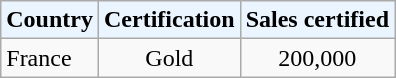<table class="wikitable sortable">
<tr>
<th style="background:#ebf5ff;">Country</th>
<th style="background:#ebf5ff;">Certification</th>
<th style="background:#ebf5ff;">Sales certified</th>
</tr>
<tr>
<td>France</td>
<td style="text-align:center;">Gold</td>
<td style="text-align:center;">200,000</td>
</tr>
</table>
